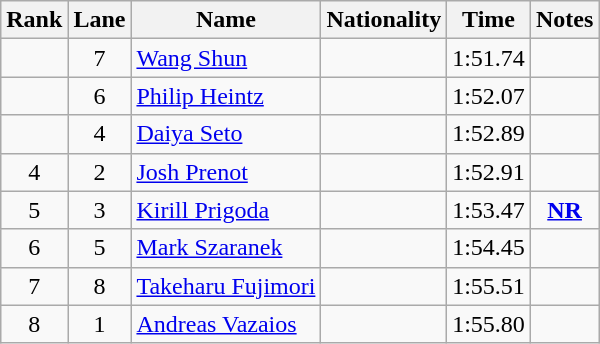<table class="wikitable sortable" style="text-align:center">
<tr>
<th>Rank</th>
<th>Lane</th>
<th>Name</th>
<th>Nationality</th>
<th>Time</th>
<th>Notes</th>
</tr>
<tr>
<td></td>
<td>7</td>
<td align=left><a href='#'>Wang Shun</a></td>
<td align=left></td>
<td>1:51.74</td>
<td></td>
</tr>
<tr>
<td></td>
<td>6</td>
<td align=left><a href='#'>Philip Heintz</a></td>
<td align=left></td>
<td>1:52.07</td>
<td></td>
</tr>
<tr>
<td></td>
<td>4</td>
<td align=left><a href='#'>Daiya Seto</a></td>
<td align=left></td>
<td>1:52.89</td>
<td></td>
</tr>
<tr>
<td>4</td>
<td>2</td>
<td align=left><a href='#'>Josh Prenot</a></td>
<td align=left></td>
<td>1:52.91</td>
<td></td>
</tr>
<tr>
<td>5</td>
<td>3</td>
<td align=left><a href='#'>Kirill Prigoda</a></td>
<td align=left></td>
<td>1:53.47</td>
<td><strong><a href='#'>NR</a></strong></td>
</tr>
<tr>
<td>6</td>
<td>5</td>
<td align=left><a href='#'>Mark Szaranek</a></td>
<td align=left></td>
<td>1:54.45</td>
<td></td>
</tr>
<tr>
<td>7</td>
<td>8</td>
<td align=left><a href='#'>Takeharu Fujimori</a></td>
<td align=left></td>
<td>1:55.51</td>
<td></td>
</tr>
<tr>
<td>8</td>
<td>1</td>
<td align=left><a href='#'>Andreas Vazaios</a></td>
<td align=left></td>
<td>1:55.80</td>
<td></td>
</tr>
</table>
